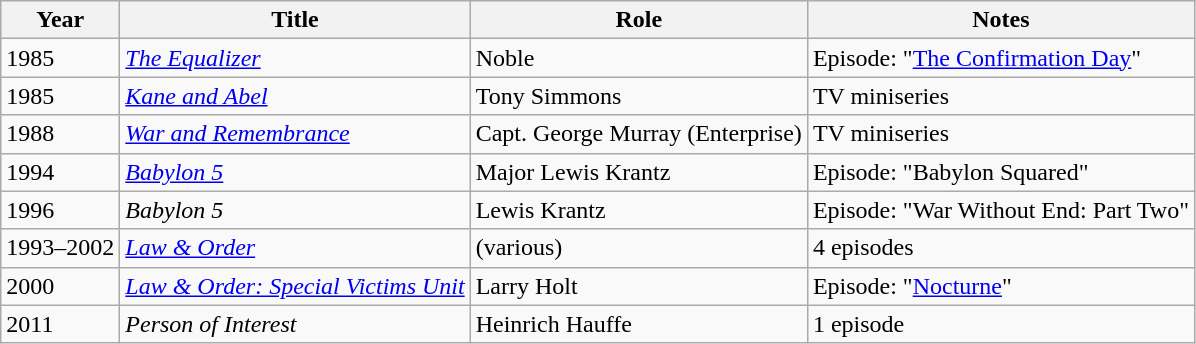<table class="wikitable sortable">
<tr>
<th>Year</th>
<th>Title</th>
<th>Role</th>
<th>Notes</th>
</tr>
<tr>
<td>1985</td>
<td><em><a href='#'>The Equalizer</a></em></td>
<td>Noble</td>
<td>Episode: "<a href='#'>The Confirmation Day</a>"</td>
</tr>
<tr>
<td>1985</td>
<td><em><a href='#'>Kane and Abel</a></em></td>
<td>Tony Simmons</td>
<td>TV miniseries</td>
</tr>
<tr>
<td>1988</td>
<td><em><a href='#'>War and Remembrance</a></em></td>
<td>Capt. George Murray (Enterprise)</td>
<td>TV miniseries</td>
</tr>
<tr>
<td>1994</td>
<td><em><a href='#'>Babylon 5</a></em></td>
<td>Major Lewis Krantz</td>
<td>Episode: "Babylon Squared"</td>
</tr>
<tr>
<td>1996</td>
<td><em>Babylon 5</em></td>
<td>Lewis Krantz</td>
<td>Episode: "War Without End: Part Two"</td>
</tr>
<tr>
<td>1993–2002</td>
<td><em><a href='#'>Law & Order</a></em></td>
<td>(various)</td>
<td>4 episodes</td>
</tr>
<tr>
<td>2000</td>
<td><em><a href='#'>Law & Order: Special Victims Unit</a></em></td>
<td>Larry Holt</td>
<td>Episode: "<a href='#'>Nocturne</a>"</td>
</tr>
<tr>
<td>2011</td>
<td><em>Person of Interest</em></td>
<td>Heinrich Hauffe</td>
<td>1 episode</td>
</tr>
</table>
